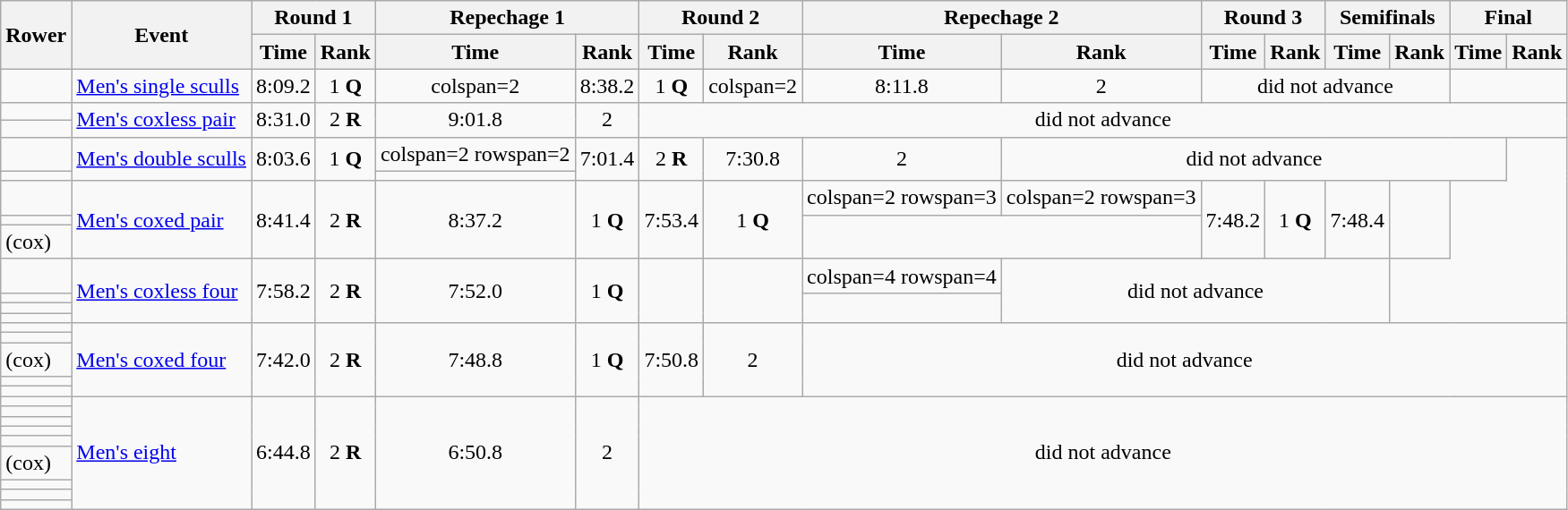<table class="wikitable sortable" style=text-align:center>
<tr>
<th rowspan=2>Rower</th>
<th rowspan=2>Event</th>
<th colspan=2>Round 1</th>
<th colspan=2>Repechage 1</th>
<th colspan=2>Round 2</th>
<th colspan=2>Repechage 2</th>
<th colspan=2>Round 3</th>
<th colspan=2>Semifinals</th>
<th colspan=2>Final</th>
</tr>
<tr>
<th>Time</th>
<th>Rank</th>
<th>Time</th>
<th>Rank</th>
<th>Time</th>
<th>Rank</th>
<th>Time</th>
<th>Rank</th>
<th>Time</th>
<th>Rank</th>
<th>Time</th>
<th>Rank</th>
<th>Time</th>
<th>Rank</th>
</tr>
<tr>
<td align=left></td>
<td align=left><a href='#'>Men's single sculls</a></td>
<td>8:09.2</td>
<td>1 <strong>Q</strong></td>
<td>colspan=2 </td>
<td>8:38.2</td>
<td>1 <strong>Q</strong></td>
<td>colspan=2 </td>
<td>8:11.8</td>
<td>2</td>
<td colspan=4>did not advance</td>
</tr>
<tr>
<td align=left></td>
<td align=left rowspan=2><a href='#'>Men's coxless pair</a></td>
<td rowspan=2>8:31.0</td>
<td rowspan=2>2 <strong>R</strong></td>
<td rowspan=2>9:01.8</td>
<td rowspan=2>2</td>
<td colspan=10 rowspan=2>did not advance</td>
</tr>
<tr>
<td align=left></td>
</tr>
<tr>
<td align=left></td>
<td align=left rowspan=2><a href='#'>Men's double sculls</a></td>
<td rowspan=2>8:03.6</td>
<td rowspan=2>1 <strong>Q</strong></td>
<td>colspan=2 rowspan=2 </td>
<td rowspan=2>7:01.4</td>
<td rowspan=2>2 <strong>R</strong></td>
<td rowspan=2>7:30.8</td>
<td rowspan=2>2</td>
<td colspan=6 rowspan=2>did not advance</td>
</tr>
<tr>
<td align=left></td>
</tr>
<tr>
<td align=left><strong></strong></td>
<td align=left rowspan=3><a href='#'>Men's coxed pair</a></td>
<td rowspan=3>8:41.4</td>
<td rowspan=3>2 <strong>R</strong></td>
<td rowspan=3>8:37.2</td>
<td rowspan=3>1 <strong>Q</strong></td>
<td rowspan=3>7:53.4</td>
<td rowspan=3>1 <strong>Q</strong></td>
<td>colspan=2 rowspan=3 </td>
<td>colspan=2 rowspan=3 </td>
<td rowspan=3>7:48.2</td>
<td rowspan=3>1 <strong>Q</strong></td>
<td rowspan=3>7:48.4</td>
<td rowspan=3></td>
</tr>
<tr>
<td align=left><strong></strong></td>
</tr>
<tr>
<td align=left><strong></strong> (cox)</td>
</tr>
<tr>
<td align=left></td>
<td align=left rowspan=4><a href='#'>Men's coxless four</a></td>
<td rowspan=4>7:58.2</td>
<td rowspan=4>2 <strong>R</strong></td>
<td rowspan=4>7:52.0</td>
<td rowspan=4>1 <strong>Q</strong></td>
<td rowspan=4></td>
<td rowspan=4></td>
<td>colspan=4 rowspan=4 </td>
<td colspan=4 rowspan=4>did not advance</td>
</tr>
<tr>
<td align=left></td>
</tr>
<tr>
<td align=left></td>
</tr>
<tr>
<td align=left></td>
</tr>
<tr>
<td align=left></td>
<td align=left rowspan=5><a href='#'>Men's coxed four</a></td>
<td rowspan=5>7:42.0</td>
<td rowspan=5>2 <strong>R</strong></td>
<td rowspan=5>7:48.8</td>
<td rowspan=5>1 <strong>Q</strong></td>
<td rowspan=5>7:50.8</td>
<td rowspan=5>2</td>
<td colspan=8 rowspan=5>did not advance</td>
</tr>
<tr>
<td align=left></td>
</tr>
<tr>
<td align=left> (cox)</td>
</tr>
<tr>
<td align=left></td>
</tr>
<tr>
<td align=left></td>
</tr>
<tr>
<td align=left></td>
<td align=left rowspan=9><a href='#'>Men's eight</a></td>
<td rowspan=9>6:44.8</td>
<td rowspan=9>2 <strong>R</strong></td>
<td rowspan=9>6:50.8</td>
<td rowspan=9>2</td>
<td colspan=10 rowspan=9>did not advance</td>
</tr>
<tr>
<td align=left></td>
</tr>
<tr>
<td align=left></td>
</tr>
<tr>
<td align=left></td>
</tr>
<tr>
<td align=left></td>
</tr>
<tr>
<td align=left> (cox)</td>
</tr>
<tr>
<td align=left></td>
</tr>
<tr>
<td align=left></td>
</tr>
<tr>
<td align=left></td>
</tr>
</table>
